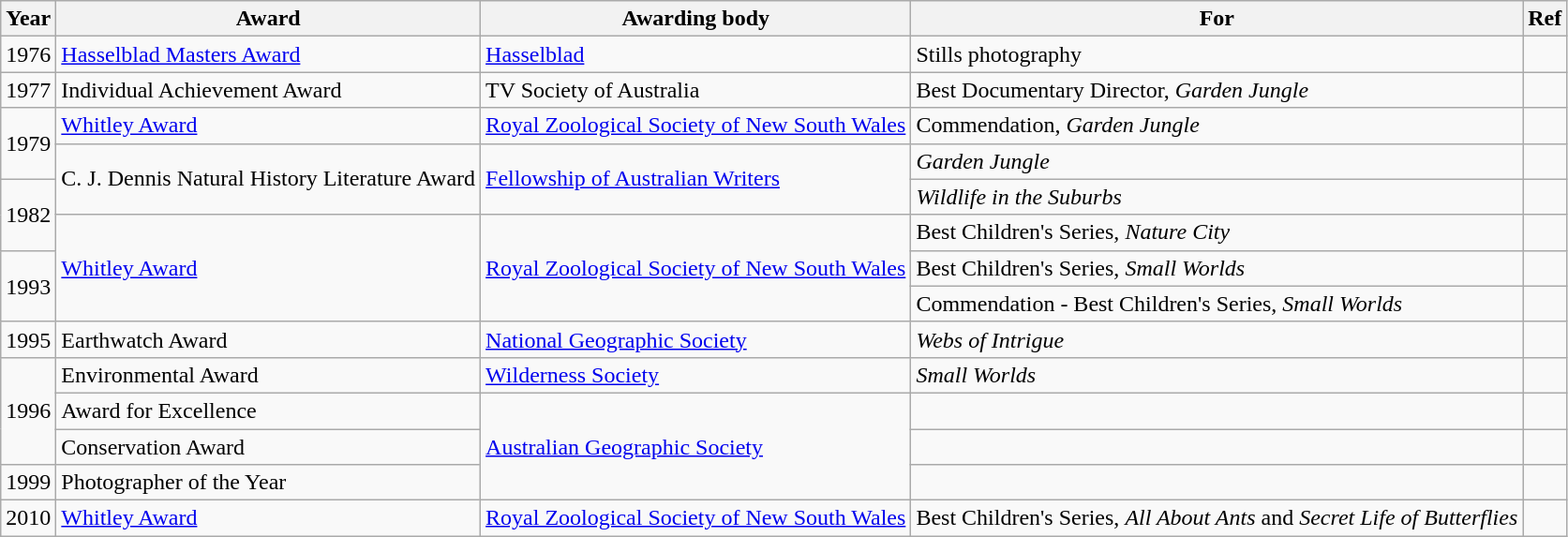<table class="wikitable sortable">
<tr>
<th>Year</th>
<th>Award</th>
<th>Awarding body</th>
<th>For</th>
<th class="unsortable">Ref</th>
</tr>
<tr>
<td>1976</td>
<td><a href='#'>Hasselblad Masters Award</a></td>
<td><a href='#'>Hasselblad</a></td>
<td>Stills photography</td>
<td></td>
</tr>
<tr>
<td>1977</td>
<td>Individual Achievement Award</td>
<td>TV Society of Australia</td>
<td>Best Documentary Director, <em>Garden Jungle</em></td>
<td></td>
</tr>
<tr>
<td rowspan="2">1979</td>
<td><a href='#'>Whitley Award</a></td>
<td><a href='#'>Royal Zoological Society of New South Wales</a></td>
<td>Commendation, <em>Garden Jungle</em></td>
<td></td>
</tr>
<tr>
<td rowspan="2">C. J. Dennis Natural History Literature Award</td>
<td rowspan="2"><a href='#'>Fellowship of Australian Writers</a></td>
<td><em>Garden Jungle</em></td>
<td></td>
</tr>
<tr>
<td rowspan="2">1982</td>
<td><em>Wildlife in the Suburbs</em></td>
<td></td>
</tr>
<tr>
<td rowspan="3"><a href='#'>Whitley Award</a></td>
<td rowspan="3"><a href='#'>Royal Zoological Society of New South Wales</a></td>
<td>Best Children's Series, <em>Nature City</em></td>
<td></td>
</tr>
<tr>
<td rowspan="2">1993</td>
<td>Best Children's Series, <em>Small Worlds</em></td>
<td></td>
</tr>
<tr>
<td>Commendation - Best Children's Series, <em>Small Worlds</em></td>
<td></td>
</tr>
<tr>
<td>1995</td>
<td>Earthwatch Award</td>
<td><a href='#'>National Geographic Society</a></td>
<td><em>Webs of Intrigue</em></td>
<td></td>
</tr>
<tr>
<td rowspan="3">1996</td>
<td>Environmental Award</td>
<td><a href='#'>Wilderness Society</a></td>
<td><em>Small Worlds</em></td>
<td></td>
</tr>
<tr>
<td>Award for Excellence</td>
<td rowspan="3"><a href='#'>Australian Geographic Society</a></td>
<td></td>
<td></td>
</tr>
<tr>
<td>Conservation Award</td>
<td></td>
<td></td>
</tr>
<tr>
<td>1999</td>
<td>Photographer of the Year</td>
<td></td>
<td></td>
</tr>
<tr>
<td>2010</td>
<td><a href='#'>Whitley Award</a></td>
<td><a href='#'>Royal Zoological Society of New South Wales</a></td>
<td>Best Children's Series, <em>All About Ants</em> and <em>Secret Life of Butterflies</em></td>
<td></td>
</tr>
</table>
